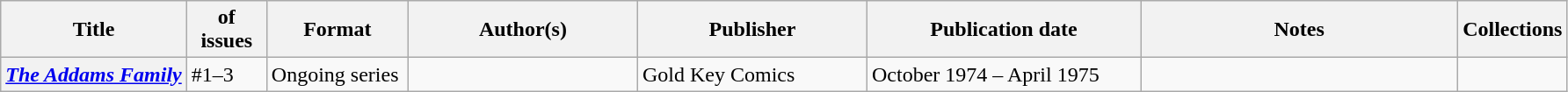<table class="wikitable">
<tr>
<th>Title</th>
<th style="width:40pt"> of issues</th>
<th style="width:75pt">Format</th>
<th style="width:125pt">Author(s)</th>
<th style="width:125pt">Publisher</th>
<th style="width:150pt">Publication date</th>
<th style="width:175pt">Notes</th>
<th>Collections</th>
</tr>
<tr>
<th><em><a href='#'>The Addams Family</a></em></th>
<td>#1–3</td>
<td>Ongoing series</td>
<td></td>
<td>Gold Key Comics</td>
<td>October 1974 – April 1975</td>
<td></td>
<td></td>
</tr>
</table>
